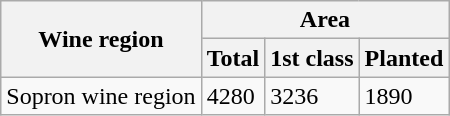<table class="wikitable">
<tr>
<th rowspan=2>Wine region</th>
<th colspan=3>Area</th>
</tr>
<tr>
<th>Total</th>
<th>1st class</th>
<th>Planted</th>
</tr>
<tr>
<td>Sopron wine region</td>
<td>4280</td>
<td>3236</td>
<td>1890</td>
</tr>
</table>
